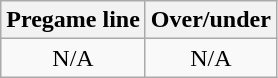<table class="wikitable">
<tr align="center">
<th style=>Pregame line</th>
<th style=>Over/under</th>
</tr>
<tr align="center">
<td>N/A</td>
<td>N/A</td>
</tr>
</table>
